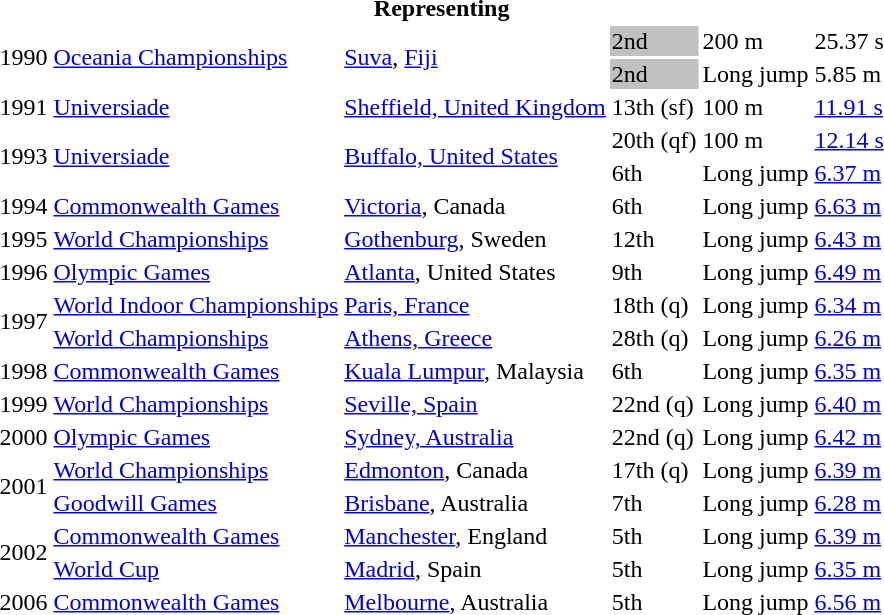<table>
<tr>
<th colspan="6">Representing </th>
</tr>
<tr>
<td rowspan=2>1990</td>
<td rowspan=2><a href='#'>Oceania Championships</a></td>
<td rowspan=2><a href='#'>Suva</a>, <a href='#'>Fiji</a></td>
<td bgcolor=silver>2nd</td>
<td>200 m</td>
<td>25.37 s</td>
</tr>
<tr>
<td bgcolor=silver>2nd</td>
<td>Long jump</td>
<td>5.85 m</td>
</tr>
<tr>
<td>1991</td>
<td><a href='#'>Universiade</a></td>
<td><a href='#'>Sheffield, United Kingdom</a></td>
<td>13th (sf)</td>
<td>100 m</td>
<td><a href='#'>11.91 s</a></td>
</tr>
<tr>
<td rowspan=2>1993</td>
<td rowspan=2><a href='#'>Universiade</a></td>
<td rowspan=2><a href='#'>Buffalo, United States</a></td>
<td>20th (qf)</td>
<td>100 m</td>
<td><a href='#'>12.14 s</a></td>
</tr>
<tr>
<td>6th</td>
<td>Long jump</td>
<td><a href='#'>6.37 m</a></td>
</tr>
<tr>
<td>1994</td>
<td><a href='#'>Commonwealth Games</a></td>
<td><a href='#'>Victoria</a>, Canada</td>
<td>6th</td>
<td>Long jump</td>
<td><a href='#'>6.63 m</a></td>
</tr>
<tr>
<td>1995</td>
<td><a href='#'>World Championships</a></td>
<td><a href='#'>Gothenburg</a>, Sweden</td>
<td>12th</td>
<td>Long jump</td>
<td><a href='#'>6.43 m</a></td>
</tr>
<tr>
<td>1996</td>
<td><a href='#'>Olympic Games</a></td>
<td><a href='#'>Atlanta</a>, United States</td>
<td>9th</td>
<td>Long jump</td>
<td><a href='#'>6.49 m</a></td>
</tr>
<tr>
<td rowspan=2>1997</td>
<td><a href='#'>World Indoor Championships</a></td>
<td><a href='#'>Paris, France</a></td>
<td>18th (q)</td>
<td>Long jump</td>
<td><a href='#'>6.34 m</a></td>
</tr>
<tr>
<td><a href='#'>World Championships</a></td>
<td><a href='#'>Athens, Greece</a></td>
<td>28th (q)</td>
<td>Long jump</td>
<td><a href='#'>6.26 m</a></td>
</tr>
<tr>
<td>1998</td>
<td><a href='#'>Commonwealth Games</a></td>
<td><a href='#'>Kuala Lumpur</a>, Malaysia</td>
<td>6th</td>
<td>Long jump</td>
<td><a href='#'>6.35 m</a></td>
</tr>
<tr>
<td>1999</td>
<td><a href='#'>World Championships</a></td>
<td><a href='#'>Seville, Spain</a></td>
<td>22nd (q)</td>
<td>Long jump</td>
<td><a href='#'>6.40 m</a></td>
</tr>
<tr>
<td>2000</td>
<td><a href='#'>Olympic Games</a></td>
<td><a href='#'>Sydney, Australia</a></td>
<td>22nd (q)</td>
<td>Long jump</td>
<td><a href='#'>6.42 m</a></td>
</tr>
<tr>
<td rowspan=2>2001</td>
<td><a href='#'>World Championships</a></td>
<td><a href='#'>Edmonton</a>, Canada</td>
<td>17th (q)</td>
<td>Long jump</td>
<td><a href='#'>6.39 m</a></td>
</tr>
<tr>
<td><a href='#'>Goodwill Games</a></td>
<td><a href='#'>Brisbane</a>, Australia</td>
<td>7th</td>
<td>Long jump</td>
<td><a href='#'>6.28 m</a></td>
</tr>
<tr>
<td rowspan=2>2002</td>
<td><a href='#'>Commonwealth Games</a></td>
<td><a href='#'>Manchester</a>, England</td>
<td>5th</td>
<td>Long jump</td>
<td><a href='#'>6.39 m</a></td>
</tr>
<tr>
<td><a href='#'>World Cup</a></td>
<td><a href='#'>Madrid</a>, Spain</td>
<td>5th</td>
<td>Long jump</td>
<td><a href='#'>6.35 m</a></td>
</tr>
<tr>
<td>2006</td>
<td><a href='#'>Commonwealth Games</a></td>
<td><a href='#'>Melbourne</a>, Australia</td>
<td>5th</td>
<td>Long jump</td>
<td><a href='#'>6.56 m</a></td>
</tr>
</table>
